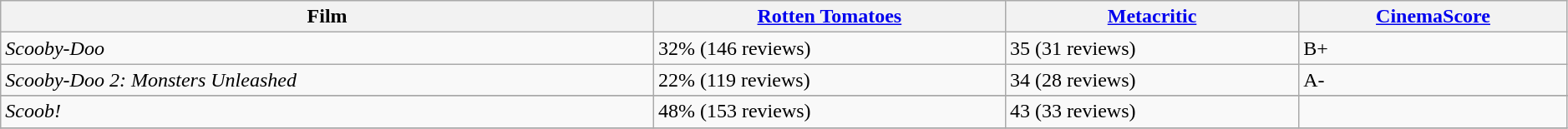<table class="wikitable" style="width:99%;">
<tr>
<th>Film</th>
<th><a href='#'>Rotten Tomatoes</a></th>
<th><a href='#'>Metacritic</a></th>
<th><a href='#'>CinemaScore</a></th>
</tr>
<tr>
<td><em>Scooby-Doo</em></td>
<td>32% (146 reviews)</td>
<td>35 (31 reviews)</td>
<td>B+</td>
</tr>
<tr>
<td><em>Scooby-Doo 2: Monsters Unleashed</em></td>
<td>22% (119 reviews)</td>
<td>34 (28 reviews)</td>
<td>A-</td>
</tr>
<tr>
</tr>
<tr>
<td><em>Scoob!</em></td>
<td>48% (153 reviews)</td>
<td>43 (33 reviews)</td>
<td></td>
</tr>
<tr>
</tr>
</table>
